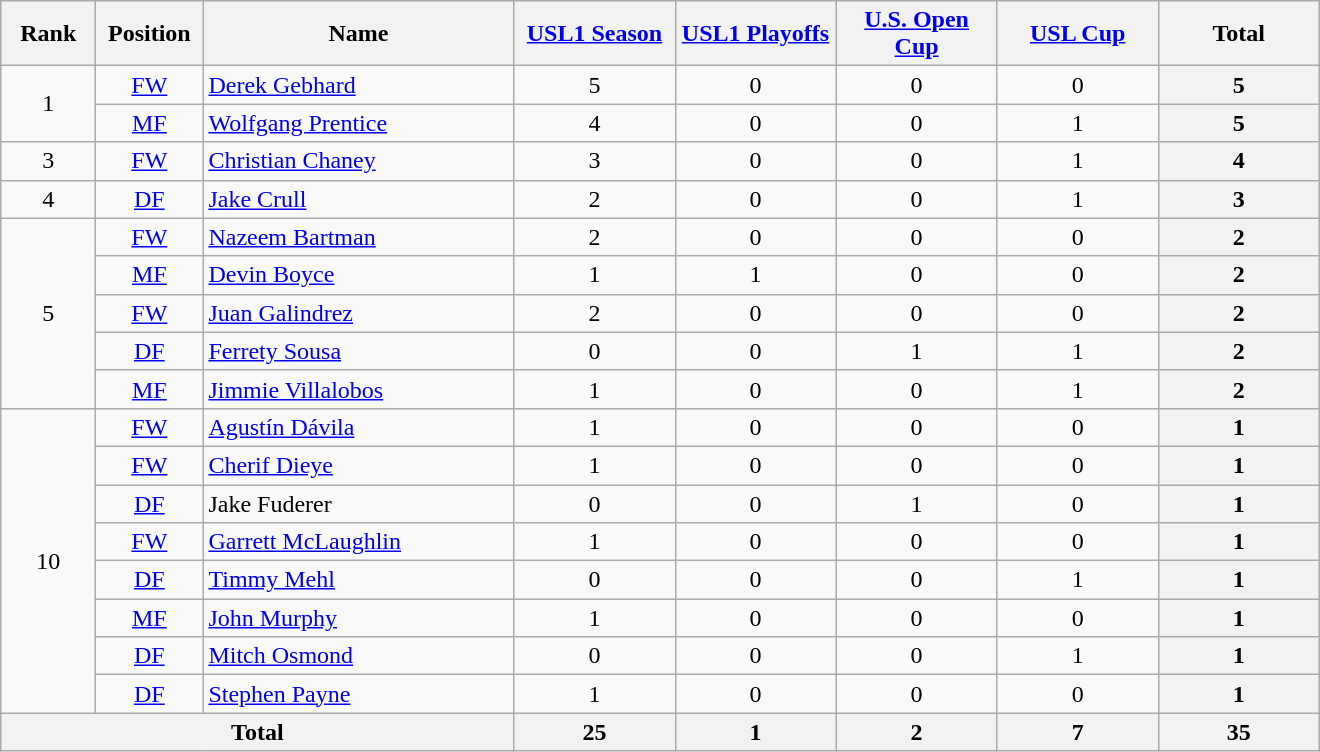<table class="wikitable sortable" style="text-align:center;">
<tr>
<th style="width:56px;">Rank</th>
<th style="width:64px;">Position</th>
<th style="width:200px;">Name</th>
<th style="width:100px;"><a href='#'>USL1 Season</a></th>
<th style="width:100px;"><a href='#'>USL1 Playoffs</a></th>
<th style="width:100px;"><a href='#'>U.S. Open Cup</a></th>
<th style="width:100px;"><a href='#'>USL Cup</a></th>
<th style="width:100px;">Total</th>
</tr>
<tr>
<td rowspan="2">1</td>
<td><a href='#'>FW</a></td>
<td align="left" data-sort-value="Gebhard, Derek"> <a href='#'>Derek Gebhard</a></td>
<td>5</td>
<td>0</td>
<td>0</td>
<td>0</td>
<th>5</th>
</tr>
<tr>
<td><a href='#'>MF</a></td>
<td align="left" data-sort-value="Prentice, Wolfgang"> <a href='#'>Wolfgang Prentice</a></td>
<td>4</td>
<td>0</td>
<td>0</td>
<td>1</td>
<th>5</th>
</tr>
<tr>
<td>3</td>
<td><a href='#'>FW</a></td>
<td align="left" data-sort-value="Chaney, Christian"> <a href='#'>Christian Chaney</a></td>
<td>3</td>
<td>0</td>
<td>0</td>
<td>1</td>
<th>4</th>
</tr>
<tr>
<td>4</td>
<td><a href='#'>DF</a></td>
<td align="left" data-sort-value="Crull, Jake"> <a href='#'>Jake Crull</a></td>
<td>2</td>
<td>0</td>
<td>0</td>
<td>1</td>
<th>3</th>
</tr>
<tr>
<td rowspan="5">5</td>
<td><a href='#'>FW</a></td>
<td align="left" data-sort-value="Bartman, Nazeem"> <a href='#'>Nazeem Bartman</a></td>
<td>2</td>
<td>0</td>
<td>0</td>
<td>0</td>
<th>2</th>
</tr>
<tr>
<td><a href='#'>MF</a></td>
<td align="left" data-sort-value="Boyce, Devin"> <a href='#'>Devin Boyce</a></td>
<td>1</td>
<td>1</td>
<td>0</td>
<td>0</td>
<th>2</th>
</tr>
<tr>
<td><a href='#'>FW</a></td>
<td align="left" data-sort-value="Galindrez, Juan"> <a href='#'>Juan Galindrez</a></td>
<td>2</td>
<td>0</td>
<td>0</td>
<td>0</td>
<th>2</th>
</tr>
<tr>
<td><a href='#'>DF</a></td>
<td align="left" data-sort-value="Sousa, Ferrety"> <a href='#'>Ferrety Sousa</a></td>
<td>0</td>
<td>0</td>
<td>1</td>
<td>1</td>
<th>2</th>
</tr>
<tr>
<td><a href='#'>MF</a></td>
<td align="left" data-sort-value="Villalobos, Jimmie"> <a href='#'>Jimmie Villalobos</a></td>
<td>1</td>
<td>0</td>
<td>0</td>
<td>1</td>
<th>2</th>
</tr>
<tr>
<td rowspan="8">10</td>
<td><a href='#'>FW</a></td>
<td align="left" data-sort-value="Davila, Agustin"> <a href='#'>Agustín Dávila</a></td>
<td>1</td>
<td>0</td>
<td>0</td>
<td>0</td>
<th>1</th>
</tr>
<tr>
<td><a href='#'>FW</a></td>
<td align="left" data-sort-value="Dieye, Cherif"> <a href='#'>Cherif Dieye</a></td>
<td>1</td>
<td>0</td>
<td>0</td>
<td>0</td>
<th>1</th>
</tr>
<tr>
<td><a href='#'>DF</a></td>
<td align="left" data-sort-value="Fuderer, Jake"> Jake Fuderer</td>
<td>0</td>
<td>0</td>
<td>1</td>
<td>0</td>
<th>1</th>
</tr>
<tr>
<td><a href='#'>FW</a></td>
<td align="left" data-sort-value="McLaughlin, Garrett"> <a href='#'>Garrett McLaughlin</a></td>
<td>1</td>
<td>0</td>
<td>0</td>
<td>0</td>
<th>1</th>
</tr>
<tr>
<td><a href='#'>DF</a></td>
<td align="left" data-sort-value="Mehl, Timmy"> <a href='#'>Timmy Mehl</a></td>
<td>0</td>
<td>0</td>
<td>0</td>
<td>1</td>
<th>1</th>
</tr>
<tr>
<td><a href='#'>MF</a></td>
<td align="left" data-sort-value="Murphy, John"> <a href='#'>John Murphy</a></td>
<td>1</td>
<td>0</td>
<td>0</td>
<td>0</td>
<th>1</th>
</tr>
<tr>
<td><a href='#'>DF</a></td>
<td align="left" data-sort-value="Osmond, Mitch"> <a href='#'>Mitch Osmond</a></td>
<td>0</td>
<td>0</td>
<td>0</td>
<td>1</td>
<th>1</th>
</tr>
<tr>
<td><a href='#'>DF</a></td>
<td align="left" data-sort-value="Payne, Stephen"> <a href='#'>Stephen Payne</a></td>
<td>1</td>
<td>0</td>
<td>0</td>
<td>0</td>
<th>1</th>
</tr>
<tr>
<th colspan="3">Total</th>
<th>25</th>
<th>1</th>
<th>2</th>
<th>7</th>
<th>35</th>
</tr>
</table>
